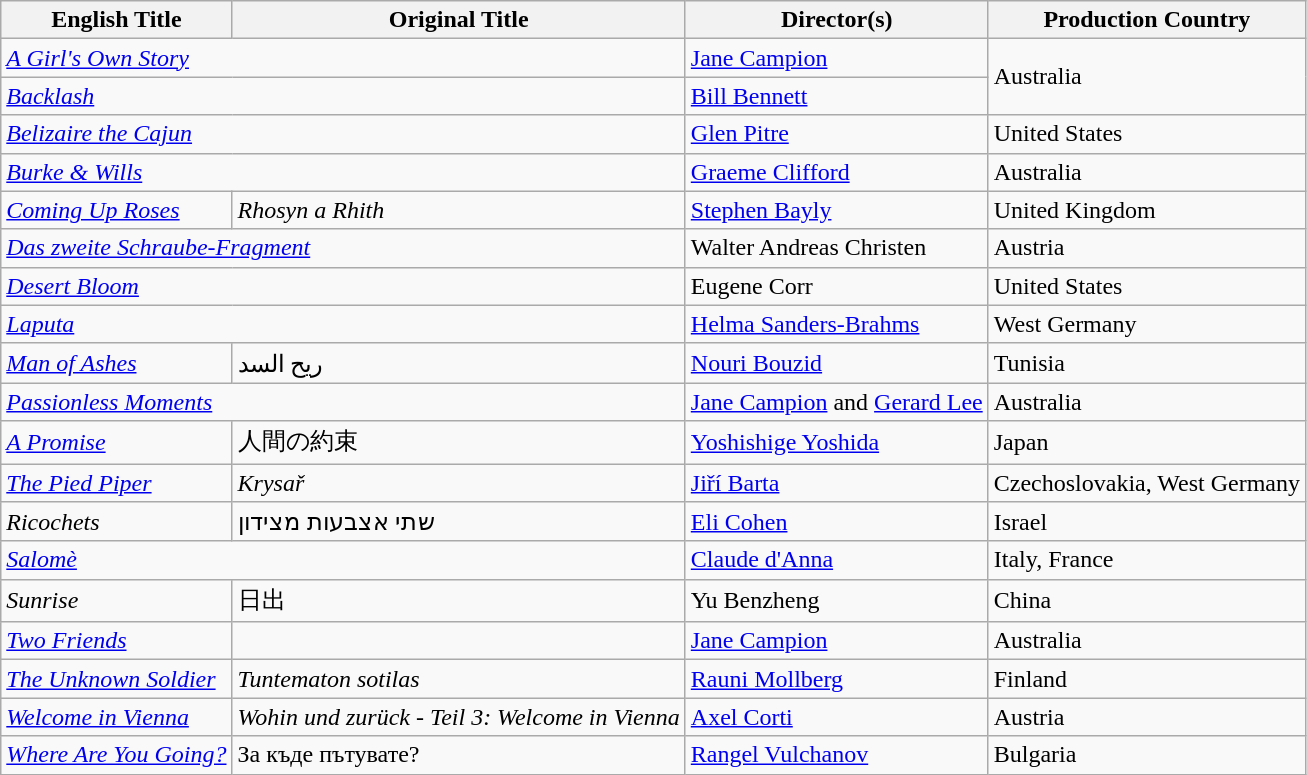<table class="wikitable">
<tr>
<th>English Title</th>
<th>Original Title</th>
<th>Director(s)</th>
<th>Production Country</th>
</tr>
<tr>
<td colspan="2"><em><a href='#'>A Girl's Own Story</a></em></td>
<td><a href='#'>Jane Campion</a></td>
<td rowspan="2">Australia</td>
</tr>
<tr>
<td colspan="2"><em><a href='#'>Backlash</a></em></td>
<td><a href='#'>Bill Bennett</a></td>
</tr>
<tr>
<td colspan="2"><em><a href='#'>Belizaire the Cajun</a></em></td>
<td><a href='#'>Glen Pitre</a></td>
<td>United States</td>
</tr>
<tr>
<td colspan="2"><em><a href='#'>Burke & Wills</a></em></td>
<td><a href='#'>Graeme Clifford</a></td>
<td>Australia</td>
</tr>
<tr>
<td><a href='#'><em>Coming Up Roses</em></a></td>
<td><em>Rhosyn a Rhith</em></td>
<td><a href='#'>Stephen Bayly</a></td>
<td>United Kingdom</td>
</tr>
<tr>
<td colspan="2"><em><a href='#'>Das zweite Schraube-Fragment</a></em></td>
<td>Walter Andreas Christen</td>
<td>Austria</td>
</tr>
<tr>
<td colspan="2"><em><a href='#'>Desert Bloom</a></em></td>
<td>Eugene Corr</td>
<td>United States</td>
</tr>
<tr>
<td colspan="2"><em><a href='#'>Laputa</a></em></td>
<td><a href='#'>Helma Sanders-Brahms</a></td>
<td>West Germany</td>
</tr>
<tr>
<td><em><a href='#'>Man of Ashes</a></em></td>
<td>ريح السد</td>
<td><a href='#'>Nouri Bouzid</a></td>
<td>Tunisia</td>
</tr>
<tr>
<td colspan="2"><em><a href='#'>Passionless Moments</a></em></td>
<td><a href='#'>Jane Campion</a> and <a href='#'>Gerard Lee</a></td>
<td>Australia</td>
</tr>
<tr>
<td><em><a href='#'>A Promise</a></em></td>
<td>人間の約束</td>
<td><a href='#'>Yoshishige Yoshida</a></td>
<td>Japan</td>
</tr>
<tr>
<td><em><a href='#'>The Pied Piper</a></em></td>
<td><em>Krysař</em></td>
<td><a href='#'>Jiří Barta</a></td>
<td>Czechoslovakia, West Germany</td>
</tr>
<tr>
<td><em>Ricochets</em></td>
<td>שתי אצבעות מצידון</td>
<td><a href='#'>Eli Cohen</a></td>
<td>Israel</td>
</tr>
<tr>
<td colspan="2"><em><a href='#'>Salomè</a></em></td>
<td><a href='#'>Claude d'Anna</a></td>
<td>Italy, France</td>
</tr>
<tr>
<td><em>Sunrise</em></td>
<td>日出</td>
<td>Yu Benzheng</td>
<td>China</td>
</tr>
<tr>
<td><em><a href='#'>Two Friends</a></em></td>
<td></td>
<td><a href='#'>Jane Campion</a></td>
<td>Australia</td>
</tr>
<tr>
<td><em><a href='#'>The Unknown Soldier</a></em></td>
<td><em>Tuntematon sotilas</em></td>
<td><a href='#'>Rauni Mollberg</a></td>
<td>Finland</td>
</tr>
<tr>
<td><em><a href='#'>Welcome in Vienna</a></em></td>
<td><em>Wohin und zurück - Teil 3: Welcome in Vienna</em></td>
<td><a href='#'>Axel Corti</a></td>
<td>Austria</td>
</tr>
<tr>
<td><em><a href='#'>Where Are You Going?</a></em></td>
<td>За къде пътувате?</td>
<td><a href='#'>Rangel Vulchanov</a></td>
<td>Bulgaria</td>
</tr>
</table>
